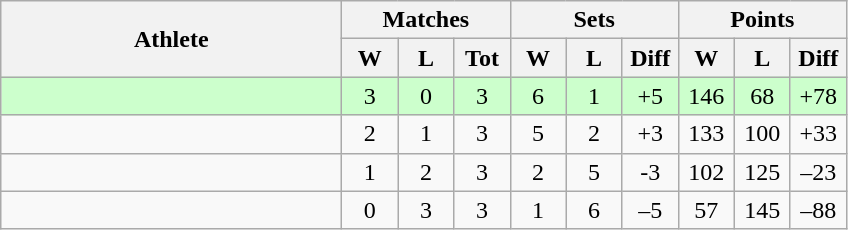<table class=wikitable style="text-align:center">
<tr>
<th rowspan=2 width=220>Athlete</th>
<th colspan=3 width=90>Matches</th>
<th colspan=3 width=90>Sets</th>
<th colspan=3 width=90>Points</th>
</tr>
<tr>
<th width=30>W</th>
<th width=30>L</th>
<th width=30>Tot</th>
<th width=30>W</th>
<th width=30>L</th>
<th width=30>Diff</th>
<th width=30>W</th>
<th width=30>L</th>
<th width=30>Diff</th>
</tr>
<tr bgcolor=ccffcc>
<td style="text-align:left"></td>
<td>3</td>
<td>0</td>
<td>3</td>
<td>6</td>
<td>1</td>
<td>+5</td>
<td>146</td>
<td>68</td>
<td>+78</td>
</tr>
<tr>
<td style="text-align:left"></td>
<td>2</td>
<td>1</td>
<td>3</td>
<td>5</td>
<td>2</td>
<td>+3</td>
<td>133</td>
<td>100</td>
<td>+33</td>
</tr>
<tr>
<td style="text-align:left"></td>
<td>1</td>
<td>2</td>
<td>3</td>
<td>2</td>
<td>5</td>
<td>-3</td>
<td>102</td>
<td>125</td>
<td>–23</td>
</tr>
<tr>
<td style="text-align:left"></td>
<td>0</td>
<td>3</td>
<td>3</td>
<td>1</td>
<td>6</td>
<td>–5</td>
<td>57</td>
<td>145</td>
<td>–88</td>
</tr>
</table>
